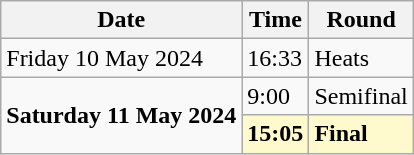<table class="wikitable">
<tr>
<th>Date</th>
<th>Time</th>
<th>Round</th>
</tr>
<tr>
<td>Friday 10 May 2024</td>
<td>16:33</td>
<td>Heats</td>
</tr>
<tr>
<td rowspan=2><strong>Saturday 11 May 2024</strong></td>
<td>9:00</td>
<td>Semifinal</td>
</tr>
<tr>
<td style=background:lemonchiffon><strong>15:05</strong></td>
<td style=background:lemonchiffon><strong>Final</strong></td>
</tr>
</table>
